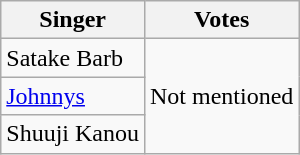<table class="wikitable">
<tr>
<th>Singer</th>
<th>Votes</th>
</tr>
<tr>
<td>Satake Barb</td>
<td rowspan=3>Not mentioned</td>
</tr>
<tr>
<td><a href='#'>Johnnys</a></td>
</tr>
<tr>
<td>Shuuji Kanou</td>
</tr>
</table>
